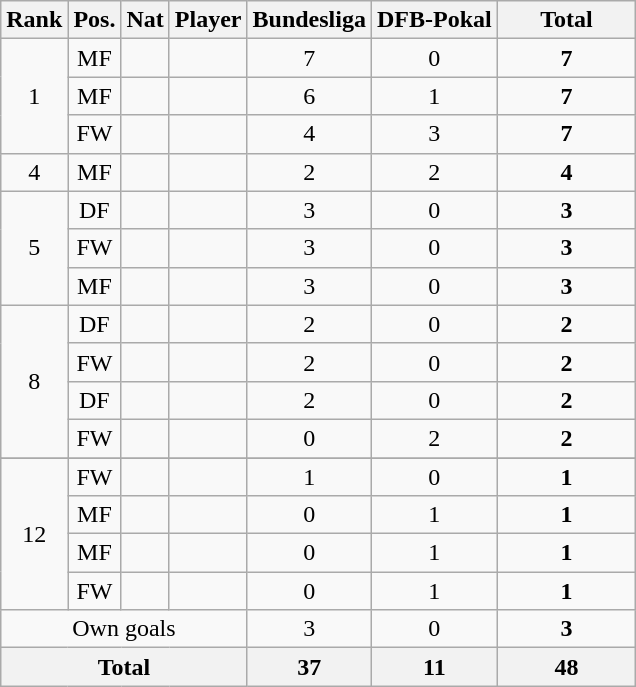<table class="wikitable sortable" style="text-align:center;">
<tr>
<th>Rank</th>
<th>Pos.</th>
<th>Nat</th>
<th>Player</th>
<th>Bundesliga</th>
<th>DFB-Pokal</th>
<th style="width:85px">Total</th>
</tr>
<tr>
<td rowspan="3">1</td>
<td>MF</td>
<td></td>
<td align="left"></td>
<td>7</td>
<td>0</td>
<td><strong>7</strong></td>
</tr>
<tr>
<td>MF</td>
<td></td>
<td align="left"></td>
<td>6</td>
<td>1</td>
<td><strong>7</strong></td>
</tr>
<tr>
<td>FW</td>
<td></td>
<td align="left"></td>
<td>4</td>
<td>3</td>
<td><strong>7</strong></td>
</tr>
<tr>
<td>4</td>
<td>MF</td>
<td></td>
<td align="left"></td>
<td>2</td>
<td>2</td>
<td><strong>4</strong></td>
</tr>
<tr>
<td rowspan="3">5</td>
<td>DF</td>
<td></td>
<td align="left"></td>
<td>3</td>
<td>0</td>
<td><strong>3</strong></td>
</tr>
<tr>
<td>FW</td>
<td></td>
<td align="left"></td>
<td>3</td>
<td>0</td>
<td><strong>3</strong></td>
</tr>
<tr>
<td>MF</td>
<td></td>
<td align="left"></td>
<td>3</td>
<td>0</td>
<td><strong>3</strong></td>
</tr>
<tr>
<td rowspan="4">8</td>
<td>DF</td>
<td></td>
<td align="left"></td>
<td>2</td>
<td>0</td>
<td><strong>2</strong></td>
</tr>
<tr>
<td>FW</td>
<td></td>
<td align="left"></td>
<td>2</td>
<td>0</td>
<td><strong>2</strong></td>
</tr>
<tr>
<td>DF</td>
<td></td>
<td align="left"></td>
<td>2</td>
<td>0</td>
<td><strong>2</strong></td>
</tr>
<tr>
<td>FW</td>
<td></td>
<td align="left"></td>
<td>0</td>
<td>2</td>
<td><strong>2</strong></td>
</tr>
<tr>
</tr>
<tr>
<td rowspan="4">12</td>
<td>FW</td>
<td></td>
<td align="left"></td>
<td>1</td>
<td>0</td>
<td><strong>1</strong></td>
</tr>
<tr>
<td>MF</td>
<td></td>
<td align="left"></td>
<td>0</td>
<td>1</td>
<td><strong>1</strong></td>
</tr>
<tr>
<td>MF</td>
<td></td>
<td align="left"></td>
<td>0</td>
<td>1</td>
<td><strong>1</strong></td>
</tr>
<tr>
<td>FW</td>
<td></td>
<td align="left"></td>
<td>0</td>
<td>1</td>
<td><strong>1</strong></td>
</tr>
<tr class="sortbottom">
<td colspan="4">Own goals</td>
<td>3</td>
<td>0</td>
<td><strong>3</strong></td>
</tr>
<tr>
<th colspan="4">Total</th>
<th>37</th>
<th>11</th>
<th>48</th>
</tr>
</table>
